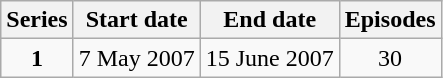<table class="wikitable" style="text-align:center;">
<tr>
<th>Series</th>
<th>Start date</th>
<th>End date</th>
<th>Episodes</th>
</tr>
<tr>
<td><strong>1</strong></td>
<td>7 May 2007</td>
<td>15 June 2007</td>
<td>30</td>
</tr>
</table>
